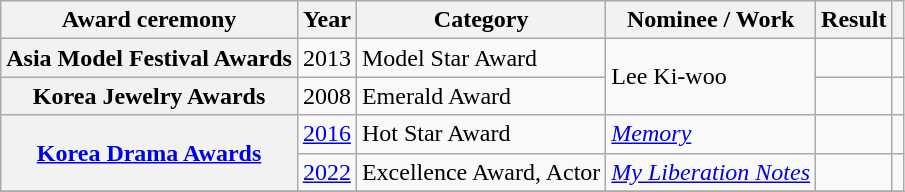<table class="wikitable plainrowheaders sortable">
<tr>
<th scope="col">Award ceremony</th>
<th scope="col">Year</th>
<th scope="col">Category</th>
<th scope="col">Nominee / Work</th>
<th scope="col">Result</th>
<th scope="col" class="unsortable"></th>
</tr>
<tr>
<th scope="row">Asia Model Festival Awards</th>
<td>2013</td>
<td>Model Star Award</td>
<td rowspan="2">Lee Ki-woo</td>
<td></td>
<td></td>
</tr>
<tr>
<th scope="row">Korea Jewelry Awards</th>
<td>2008</td>
<td>Emerald Award</td>
<td></td>
<td></td>
</tr>
<tr>
<th scope="row" rowspan=2><a href='#'>Korea Drama Awards</a></th>
<td><a href='#'>2016</a></td>
<td>Hot Star Award</td>
<td><a href='#'><em>Memory</em></a></td>
<td></td>
<td></td>
</tr>
<tr>
<td><a href='#'>2022</a></td>
<td>Excellence Award, Actor</td>
<td><em><a href='#'>My Liberation Notes</a></em></td>
<td></td>
<td></td>
</tr>
<tr>
</tr>
</table>
